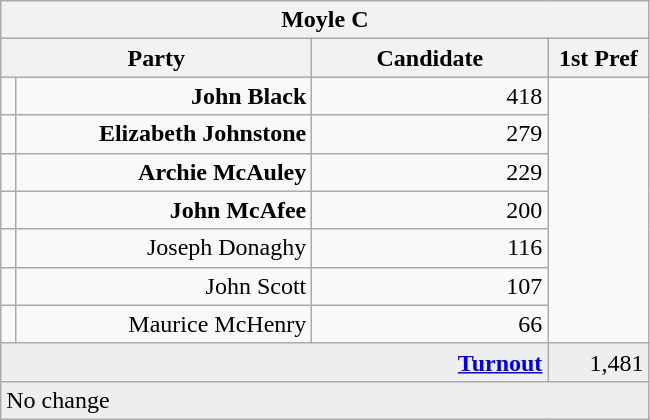<table class="wikitable">
<tr>
<th colspan="4" align="center">Moyle C</th>
</tr>
<tr>
<th colspan="2" align="center" width=200>Party</th>
<th width=150>Candidate</th>
<th width=60>1st Pref</th>
</tr>
<tr>
<td></td>
<td align="right"><strong>John Black</strong></td>
<td align="right">418</td>
</tr>
<tr>
<td></td>
<td align="right"><strong>Elizabeth Johnstone</strong></td>
<td align="right">279</td>
</tr>
<tr>
<td></td>
<td align="right"><strong>Archie McAuley</strong></td>
<td align="right">229</td>
</tr>
<tr>
<td></td>
<td align="right"><strong>John McAfee</strong></td>
<td align="right">200</td>
</tr>
<tr>
<td></td>
<td align="right">Joseph Donaghy</td>
<td align="right">116</td>
</tr>
<tr>
<td></td>
<td align="right">John Scott</td>
<td align="right">107</td>
</tr>
<tr>
<td></td>
<td align="right">Maurice McHenry</td>
<td align="right">66</td>
</tr>
<tr bgcolor="EEEEEE">
<td colspan=3 align="right"><strong><a href='#'>Turnout</a></strong></td>
<td align="right">1,481</td>
</tr>
<tr>
<td colspan=4 bgcolor="EEEEEE">No change</td>
</tr>
</table>
